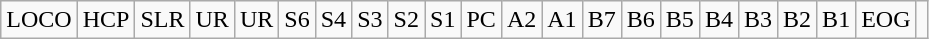<table class="wikitable plainrowheaders unsortable" style="text-align:center">
<tr>
<td>LOCO</td>
<td>HCP</td>
<td>SLR</td>
<td>UR</td>
<td>UR</td>
<td>S6</td>
<td>S4</td>
<td>S3</td>
<td>S2</td>
<td>S1</td>
<td>PC</td>
<td>A2</td>
<td>A1</td>
<td>B7</td>
<td>B6</td>
<td>B5</td>
<td>B4</td>
<td>B3</td>
<td>B2</td>
<td>B1</td>
<td>EOG</td>
<td></td>
</tr>
</table>
